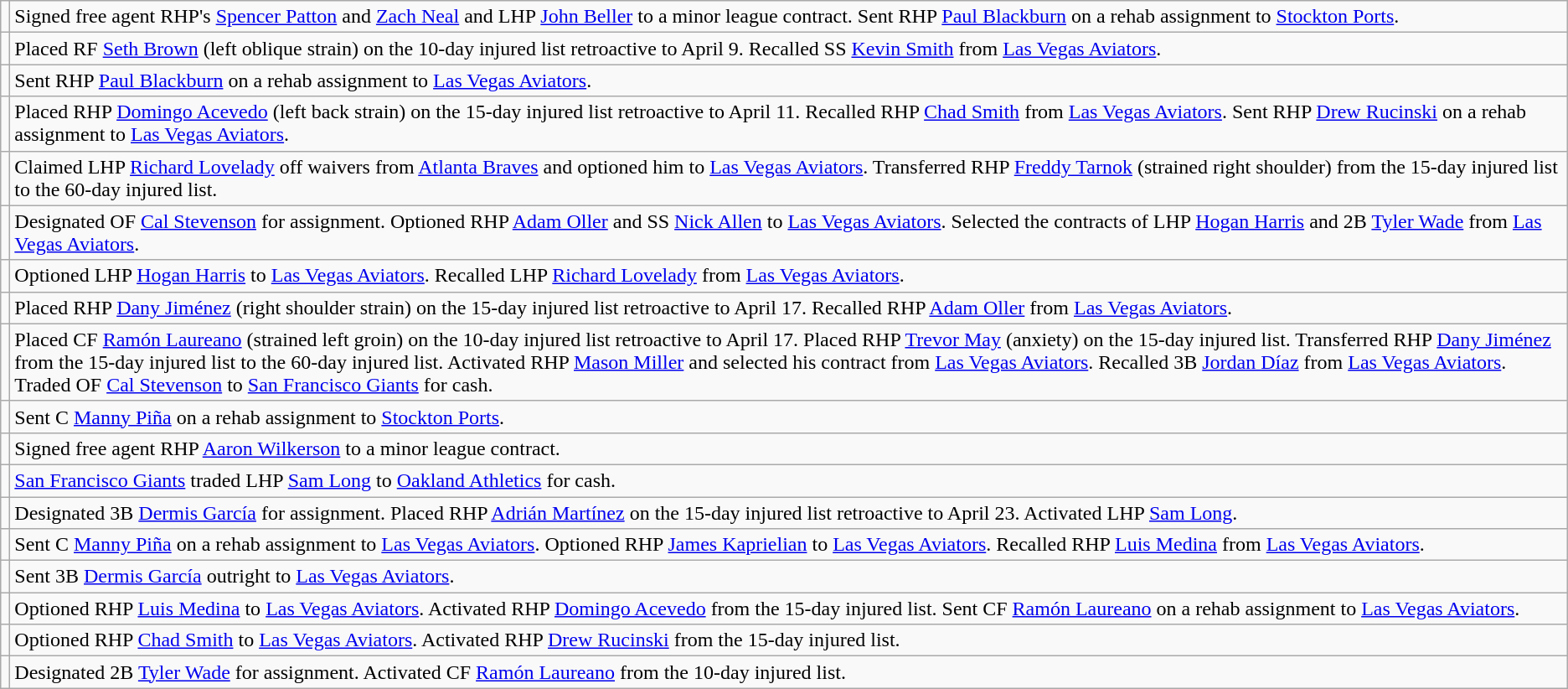<table class="wikitable">
<tr>
<td></td>
<td>Signed free agent RHP's <a href='#'>Spencer Patton</a> and <a href='#'>Zach Neal</a> and LHP <a href='#'>John Beller</a> to a minor league contract. Sent RHP <a href='#'>Paul Blackburn</a> on a rehab assignment to <a href='#'>Stockton Ports</a>.</td>
</tr>
<tr>
<td></td>
<td>Placed RF <a href='#'>Seth Brown</a> (left oblique strain) on the 10-day injured list retroactive to April 9. Recalled SS <a href='#'>Kevin Smith</a> from <a href='#'>Las Vegas Aviators</a>.</td>
</tr>
<tr>
<td></td>
<td>Sent RHP <a href='#'>Paul Blackburn</a> on a rehab assignment to <a href='#'>Las Vegas Aviators</a>.</td>
</tr>
<tr>
<td></td>
<td>Placed RHP <a href='#'>Domingo Acevedo</a> (left back strain) on the 15-day injured list retroactive to April 11. Recalled RHP <a href='#'>Chad Smith</a> from <a href='#'>Las Vegas Aviators</a>. Sent RHP <a href='#'>Drew Rucinski</a> on a rehab assignment to <a href='#'>Las Vegas Aviators</a>.</td>
</tr>
<tr>
<td></td>
<td>Claimed LHP <a href='#'>Richard Lovelady</a> off waivers from <a href='#'>Atlanta Braves</a> and optioned him to <a href='#'>Las Vegas Aviators</a>. Transferred RHP <a href='#'>Freddy Tarnok</a> (strained right shoulder) from the 15-day injured list to the 60-day injured list.</td>
</tr>
<tr>
<td></td>
<td>Designated OF <a href='#'>Cal Stevenson</a> for assignment. Optioned RHP <a href='#'>Adam Oller</a> and SS <a href='#'>Nick Allen</a> to <a href='#'>Las Vegas Aviators</a>. Selected the contracts of LHP <a href='#'>Hogan Harris</a> and 2B <a href='#'>Tyler Wade</a> from <a href='#'>Las Vegas Aviators</a>.</td>
</tr>
<tr>
<td></td>
<td>Optioned LHP <a href='#'>Hogan Harris</a> to <a href='#'>Las Vegas Aviators</a>. Recalled LHP <a href='#'>Richard Lovelady</a> from <a href='#'>Las Vegas Aviators</a>.</td>
</tr>
<tr>
<td></td>
<td>Placed RHP <a href='#'>Dany Jiménez</a> (right shoulder strain) on the 15-day injured list retroactive to April 17. Recalled RHP <a href='#'>Adam Oller</a> from <a href='#'>Las Vegas Aviators</a>.</td>
</tr>
<tr>
<td></td>
<td>Placed CF <a href='#'>Ramón Laureano</a> (strained left groin) on the 10-day injured list retroactive to April 17. Placed RHP <a href='#'>Trevor May</a> (anxiety) on the 15-day injured list. Transferred RHP <a href='#'>Dany Jiménez</a> from the 15-day injured list to the 60-day injured list. Activated RHP <a href='#'>Mason Miller</a> and selected his contract from <a href='#'>Las Vegas Aviators</a>. Recalled 3B <a href='#'>Jordan Díaz</a> from <a href='#'>Las Vegas Aviators</a>. Traded OF <a href='#'>Cal Stevenson</a> to <a href='#'>San Francisco Giants</a> for cash.</td>
</tr>
<tr>
<td></td>
<td>Sent C <a href='#'>Manny Piña</a> on a rehab assignment to <a href='#'>Stockton Ports</a>.</td>
</tr>
<tr>
<td></td>
<td>Signed free agent RHP <a href='#'>Aaron Wilkerson</a> to a minor league contract.</td>
</tr>
<tr>
<td></td>
<td><a href='#'>San Francisco Giants</a> traded LHP <a href='#'>Sam Long</a> to <a href='#'>Oakland Athletics</a> for cash.</td>
</tr>
<tr>
<td></td>
<td>Designated 3B <a href='#'>Dermis García</a> for assignment. Placed RHP <a href='#'>Adrián Martínez</a> on the 15-day injured list retroactive to April 23. Activated LHP <a href='#'>Sam Long</a>.</td>
</tr>
<tr>
<td></td>
<td>Sent C <a href='#'>Manny Piña</a> on a rehab assignment to <a href='#'>Las Vegas Aviators</a>. Optioned RHP <a href='#'>James Kaprielian</a> to <a href='#'>Las Vegas Aviators</a>. Recalled RHP <a href='#'>Luis Medina</a> from <a href='#'>Las Vegas Aviators</a>.</td>
</tr>
<tr>
<td></td>
<td>Sent 3B <a href='#'>Dermis García</a> outright to <a href='#'>Las Vegas Aviators</a>.</td>
</tr>
<tr>
<td></td>
<td>Optioned RHP <a href='#'>Luis Medina</a> to <a href='#'>Las Vegas Aviators</a>. Activated RHP <a href='#'>Domingo Acevedo</a> from the 15-day injured list. Sent CF <a href='#'>Ramón Laureano</a> on a rehab assignment to <a href='#'>Las Vegas Aviators</a>.</td>
</tr>
<tr>
<td></td>
<td>Optioned RHP <a href='#'>Chad Smith</a> to <a href='#'>Las Vegas Aviators</a>. Activated RHP <a href='#'>Drew Rucinski</a> from the 15-day injured list.</td>
</tr>
<tr>
<td></td>
<td>Designated 2B <a href='#'>Tyler Wade</a> for assignment. Activated CF <a href='#'>Ramón Laureano</a> from the 10-day injured list.</td>
</tr>
</table>
